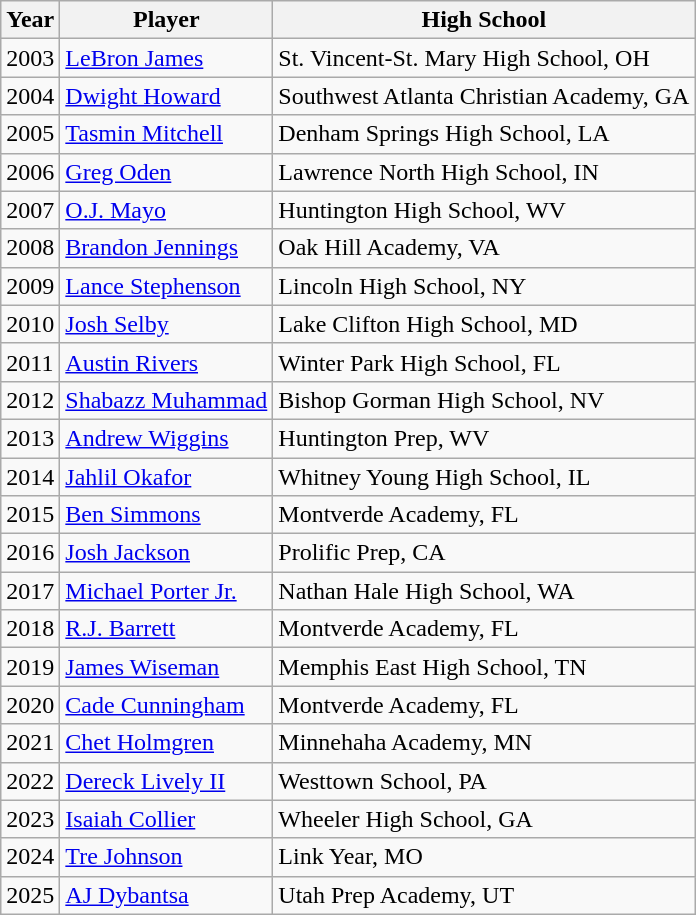<table class="wikitable">
<tr>
<th>Year</th>
<th>Player</th>
<th>High School</th>
</tr>
<tr>
<td>2003</td>
<td><a href='#'>LeBron James</a></td>
<td>St. Vincent-St. Mary High School, OH</td>
</tr>
<tr>
<td>2004</td>
<td><a href='#'>Dwight Howard</a></td>
<td>Southwest Atlanta Christian Academy, GA</td>
</tr>
<tr>
<td>2005</td>
<td><a href='#'>Tasmin Mitchell</a></td>
<td>Denham Springs High School, LA</td>
</tr>
<tr>
<td>2006</td>
<td><a href='#'>Greg Oden</a></td>
<td>Lawrence North High School, IN</td>
</tr>
<tr>
<td>2007</td>
<td><a href='#'>O.J. Mayo</a></td>
<td>Huntington High School, WV</td>
</tr>
<tr>
<td>2008</td>
<td><a href='#'>Brandon Jennings</a></td>
<td>Oak Hill Academy, VA</td>
</tr>
<tr>
<td>2009</td>
<td><a href='#'>Lance Stephenson</a></td>
<td>Lincoln High School, NY</td>
</tr>
<tr>
<td>2010</td>
<td><a href='#'>Josh Selby</a></td>
<td>Lake Clifton High School, MD</td>
</tr>
<tr>
<td>2011</td>
<td><a href='#'>Austin Rivers</a></td>
<td>Winter Park High School, FL</td>
</tr>
<tr>
<td>2012</td>
<td><a href='#'>Shabazz Muhammad</a></td>
<td>Bishop Gorman High School, NV</td>
</tr>
<tr>
<td>2013</td>
<td><a href='#'>Andrew Wiggins</a></td>
<td>Huntington Prep, WV</td>
</tr>
<tr>
<td>2014</td>
<td><a href='#'>Jahlil Okafor</a></td>
<td>Whitney Young High School, IL</td>
</tr>
<tr>
<td>2015</td>
<td><a href='#'>Ben Simmons</a></td>
<td>Montverde Academy, FL</td>
</tr>
<tr>
<td>2016</td>
<td><a href='#'>Josh Jackson</a></td>
<td>Prolific Prep, CA</td>
</tr>
<tr>
<td>2017</td>
<td><a href='#'>Michael Porter Jr.</a></td>
<td>Nathan Hale High School, WA</td>
</tr>
<tr>
<td>2018</td>
<td><a href='#'>R.J. Barrett</a></td>
<td>Montverde Academy, FL</td>
</tr>
<tr>
<td>2019</td>
<td><a href='#'>James Wiseman</a></td>
<td>Memphis East High School, TN</td>
</tr>
<tr>
<td>2020</td>
<td><a href='#'>Cade Cunningham</a></td>
<td>Montverde Academy, FL</td>
</tr>
<tr>
<td>2021</td>
<td><a href='#'>Chet Holmgren</a></td>
<td>Minnehaha Academy, MN</td>
</tr>
<tr>
<td>2022</td>
<td><a href='#'>Dereck Lively II</a></td>
<td>Westtown School, PA</td>
</tr>
<tr>
<td>2023</td>
<td><a href='#'>Isaiah Collier</a></td>
<td>Wheeler High School, GA</td>
</tr>
<tr>
<td>2024</td>
<td><a href='#'>Tre Johnson</a></td>
<td>Link Year, MO</td>
</tr>
<tr>
<td>2025</td>
<td><a href='#'>AJ Dybantsa</a></td>
<td>Utah Prep Academy, UT</td>
</tr>
</table>
